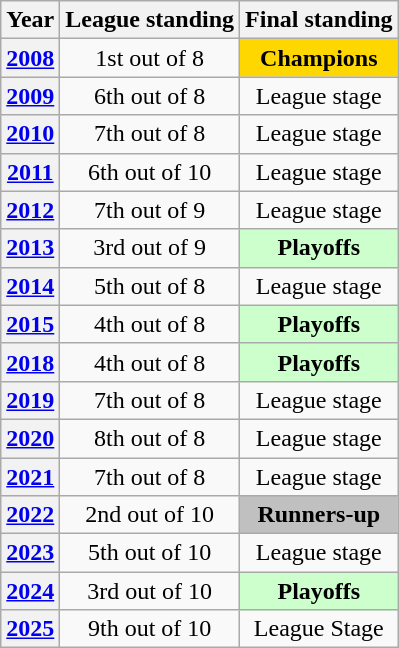<table class="wikitable"  style="text-align:center">
<tr>
<th>Year</th>
<th>League standing</th>
<th>Final standing</th>
</tr>
<tr>
<th><a href='#'>2008</a></th>
<td>1st out of 8</td>
<th style="background: gold;">Champions</th>
</tr>
<tr>
<th><a href='#'>2009</a></th>
<td>6th out of 8</td>
<td>League stage</td>
</tr>
<tr>
<th><a href='#'>2010</a></th>
<td>7th out of 8</td>
<td>League stage</td>
</tr>
<tr>
<th><a href='#'>2011</a></th>
<td>6th out of 10</td>
<td>League stage</td>
</tr>
<tr>
<th><a href='#'>2012</a></th>
<td>7th out of 9</td>
<td>League stage</td>
</tr>
<tr>
<th><a href='#'>2013</a></th>
<td>3rd out of 9</td>
<th style="background: #cfc;">Playoffs</th>
</tr>
<tr>
<th><a href='#'>2014</a></th>
<td>5th out of 8</td>
<td>League stage</td>
</tr>
<tr>
<th><a href='#'>2015</a></th>
<td>4th out of 8</td>
<th style="background: #cfc;">Playoffs</th>
</tr>
<tr>
<th><a href='#'>2018</a></th>
<td>4th out of 8</td>
<th style="background: #cfc;">Playoffs</th>
</tr>
<tr>
<th><a href='#'>2019</a></th>
<td>7th out of 8</td>
<td>League stage</td>
</tr>
<tr>
<th><a href='#'>2020</a></th>
<td>8th out of 8</td>
<td>League stage</td>
</tr>
<tr>
<th><a href='#'>2021</a></th>
<td>7th out of 8</td>
<td>League stage</td>
</tr>
<tr>
<th><a href='#'>2022</a></th>
<td>2nd out of 10</td>
<th style="background: silver;">Runners-up</th>
</tr>
<tr>
<th><a href='#'>2023</a></th>
<td>5th out of 10</td>
<td>League stage</td>
</tr>
<tr>
<th><a href='#'>2024</a></th>
<td>3rd out of 10</td>
<th style="background: #cfc;">Playoffs</th>
</tr>
<tr>
<th><a href='#'>2025</a></th>
<td>9th out of 10</td>
<td>League Stage</td>
</tr>
</table>
